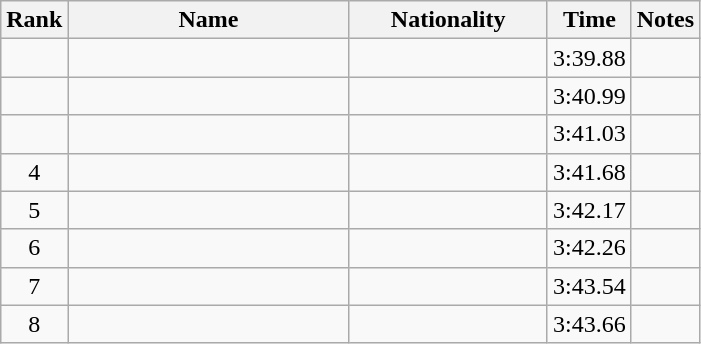<table class="wikitable sortable" style="text-align:center">
<tr>
<th>Rank</th>
<th style="width:180px">Name</th>
<th style="width:125px">Nationality</th>
<th>Time</th>
<th>Notes</th>
</tr>
<tr>
<td></td>
<td style="text-align:left;"></td>
<td style="text-align:left;"></td>
<td>3:39.88</td>
<td></td>
</tr>
<tr>
<td></td>
<td style="text-align:left;"></td>
<td style="text-align:left;"></td>
<td>3:40.99</td>
<td></td>
</tr>
<tr>
<td></td>
<td style="text-align:left;"></td>
<td style="text-align:left;"></td>
<td>3:41.03</td>
<td></td>
</tr>
<tr>
<td>4</td>
<td style="text-align:left;"></td>
<td style="text-align:left;"></td>
<td>3:41.68</td>
<td></td>
</tr>
<tr>
<td>5</td>
<td style="text-align:left;"></td>
<td style="text-align:left;"></td>
<td>3:42.17</td>
<td></td>
</tr>
<tr>
<td>6</td>
<td style="text-align:left;"></td>
<td style="text-align:left;"></td>
<td>3:42.26</td>
<td></td>
</tr>
<tr>
<td>7</td>
<td style="text-align:left;"></td>
<td style="text-align:left;"></td>
<td>3:43.54</td>
<td></td>
</tr>
<tr>
<td>8</td>
<td style="text-align:left;"></td>
<td style="text-align:left;"></td>
<td>3:43.66</td>
<td></td>
</tr>
</table>
